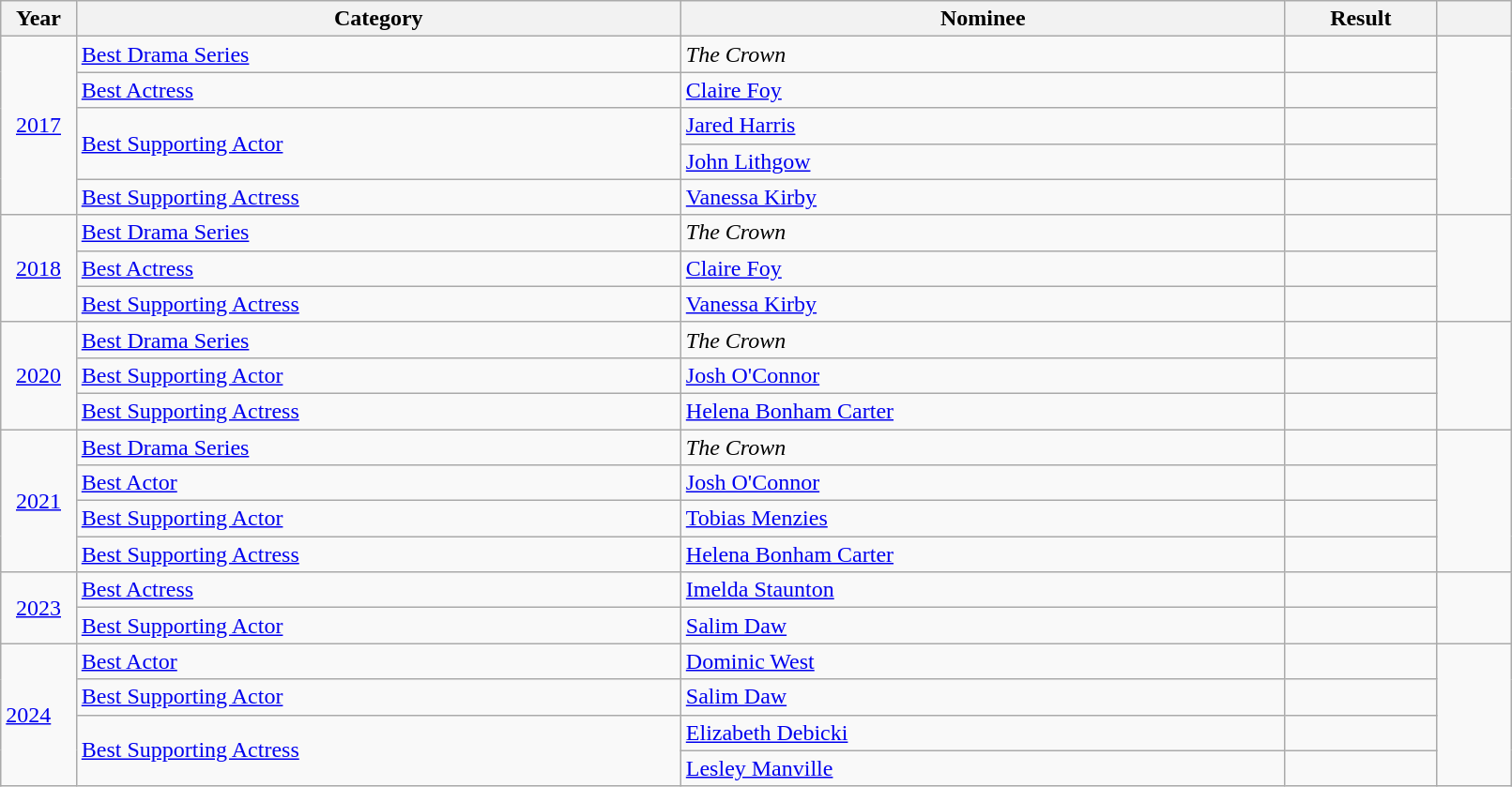<table class="wikitable" style="width:85%;">
<tr>
<th width=5%>Year</th>
<th style="width:40%;">Category</th>
<th style="width:40%;">Nominee</th>
<th style="width:10%;">Result</th>
<th width=5%></th>
</tr>
<tr>
<td style="text-align: center;" rowspan="5"><a href='#'>2017</a></td>
<td><a href='#'>Best Drama Series</a></td>
<td><em>The Crown</em></td>
<td></td>
<td rowspan="5"></td>
</tr>
<tr>
<td><a href='#'>Best Actress</a></td>
<td><a href='#'>Claire Foy</a></td>
<td></td>
</tr>
<tr>
<td rowspan="2"><a href='#'>Best Supporting Actor</a></td>
<td><a href='#'>Jared Harris</a></td>
<td></td>
</tr>
<tr>
<td><a href='#'>John Lithgow</a></td>
<td></td>
</tr>
<tr>
<td><a href='#'>Best Supporting Actress</a></td>
<td><a href='#'>Vanessa Kirby</a></td>
<td></td>
</tr>
<tr>
<td style="text-align: center;" rowspan="3"><a href='#'>2018</a></td>
<td><a href='#'>Best Drama Series</a></td>
<td><em>The Crown</em></td>
<td></td>
<td rowspan="3"></td>
</tr>
<tr>
<td><a href='#'>Best Actress</a></td>
<td><a href='#'>Claire Foy</a></td>
<td></td>
</tr>
<tr>
<td><a href='#'>Best Supporting Actress</a></td>
<td><a href='#'>Vanessa Kirby</a></td>
<td></td>
</tr>
<tr>
<td style="text-align: center;" rowspan="3"><a href='#'>2020</a></td>
<td><a href='#'>Best Drama Series</a></td>
<td><em>The Crown</em></td>
<td></td>
<td rowspan="3"></td>
</tr>
<tr>
<td><a href='#'>Best Supporting Actor</a></td>
<td><a href='#'>Josh O'Connor</a></td>
<td></td>
</tr>
<tr>
<td><a href='#'>Best Supporting Actress</a></td>
<td><a href='#'>Helena Bonham Carter</a></td>
<td></td>
</tr>
<tr>
<td style="text-align: center;" rowspan="4"><a href='#'>2021</a></td>
<td><a href='#'>Best Drama Series</a></td>
<td><em>The Crown</em></td>
<td></td>
<td rowspan="4"></td>
</tr>
<tr>
<td><a href='#'>Best Actor</a></td>
<td><a href='#'>Josh O'Connor</a></td>
<td></td>
</tr>
<tr>
<td><a href='#'>Best Supporting Actor</a></td>
<td><a href='#'>Tobias Menzies</a></td>
<td></td>
</tr>
<tr>
<td><a href='#'>Best Supporting Actress</a></td>
<td><a href='#'>Helena Bonham Carter</a></td>
<td></td>
</tr>
<tr>
<td style="text-align: center;" rowspan="2"><a href='#'>2023</a></td>
<td><a href='#'>Best Actress</a></td>
<td><a href='#'>Imelda Staunton</a></td>
<td></td>
<td rowspan="2"></td>
</tr>
<tr>
<td><a href='#'>Best Supporting Actor</a></td>
<td><a href='#'>Salim Daw</a></td>
<td></td>
</tr>
<tr>
<td rowspan="4"><a href='#'>2024</a></td>
<td><a href='#'>Best Actor</a></td>
<td><a href='#'>Dominic West</a></td>
<td></td>
<td rowspan="4"></td>
</tr>
<tr>
<td><a href='#'>Best Supporting Actor</a></td>
<td><a href='#'>Salim Daw</a></td>
<td></td>
</tr>
<tr>
<td rowspan="2"><a href='#'>Best Supporting Actress</a></td>
<td><a href='#'>Elizabeth Debicki</a></td>
<td></td>
</tr>
<tr>
<td><a href='#'>Lesley Manville</a></td>
<td></td>
</tr>
</table>
